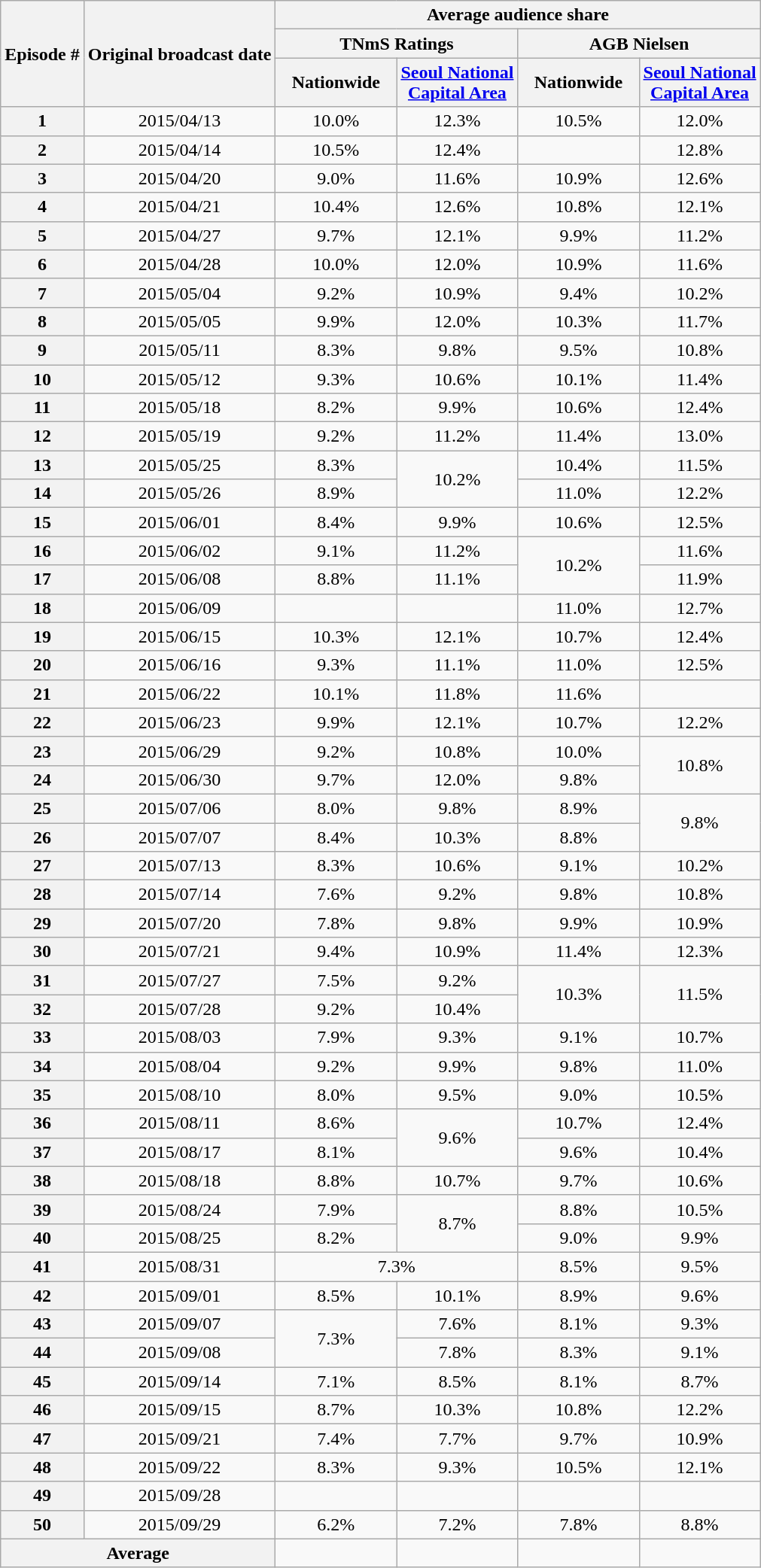<table class=wikitable style="text-align:center">
<tr>
<th rowspan="3">Episode #</th>
<th rowspan="3">Original broadcast date</th>
<th colspan="5">Average audience share</th>
</tr>
<tr>
<th colspan="2">TNmS Ratings</th>
<th colspan="2">AGB Nielsen</th>
</tr>
<tr>
<th width=100>Nationwide</th>
<th width=100><a href='#'>Seoul National Capital Area</a></th>
<th width=100>Nationwide</th>
<th width=100><a href='#'>Seoul National Capital Area</a></th>
</tr>
<tr>
<th>1</th>
<td>2015/04/13</td>
<td>10.0%</td>
<td>12.3%</td>
<td>10.5%</td>
<td>12.0%</td>
</tr>
<tr>
<th>2</th>
<td>2015/04/14</td>
<td>10.5%</td>
<td>12.4%</td>
<td></td>
<td>12.8%</td>
</tr>
<tr>
<th>3</th>
<td>2015/04/20</td>
<td>9.0%</td>
<td>11.6%</td>
<td>10.9%</td>
<td>12.6%</td>
</tr>
<tr>
<th>4</th>
<td>2015/04/21</td>
<td>10.4%</td>
<td>12.6%</td>
<td>10.8%</td>
<td>12.1%</td>
</tr>
<tr>
<th>5</th>
<td>2015/04/27</td>
<td>9.7%</td>
<td>12.1%</td>
<td>9.9%</td>
<td>11.2%</td>
</tr>
<tr>
<th>6</th>
<td>2015/04/28</td>
<td>10.0%</td>
<td>12.0%</td>
<td>10.9%</td>
<td>11.6%</td>
</tr>
<tr>
<th>7</th>
<td>2015/05/04</td>
<td>9.2%</td>
<td>10.9%</td>
<td>9.4%</td>
<td>10.2%</td>
</tr>
<tr>
<th>8</th>
<td>2015/05/05</td>
<td>9.9%</td>
<td>12.0%</td>
<td>10.3%</td>
<td>11.7%</td>
</tr>
<tr>
<th>9</th>
<td>2015/05/11</td>
<td>8.3%</td>
<td>9.8%</td>
<td>9.5%</td>
<td>10.8%</td>
</tr>
<tr>
<th>10</th>
<td>2015/05/12</td>
<td>9.3%</td>
<td>10.6%</td>
<td>10.1%</td>
<td>11.4%</td>
</tr>
<tr>
<th>11</th>
<td>2015/05/18</td>
<td>8.2%</td>
<td>9.9%</td>
<td>10.6%</td>
<td>12.4%</td>
</tr>
<tr>
<th>12</th>
<td>2015/05/19</td>
<td>9.2%</td>
<td>11.2%</td>
<td>11.4%</td>
<td>13.0%</td>
</tr>
<tr>
<th>13</th>
<td>2015/05/25</td>
<td>8.3%</td>
<td rowspan=2>10.2%</td>
<td>10.4%</td>
<td>11.5%</td>
</tr>
<tr>
<th>14</th>
<td>2015/05/26</td>
<td>8.9%</td>
<td>11.0%</td>
<td>12.2%</td>
</tr>
<tr>
<th>15</th>
<td>2015/06/01</td>
<td>8.4%</td>
<td>9.9%</td>
<td>10.6%</td>
<td>12.5%</td>
</tr>
<tr>
<th>16</th>
<td>2015/06/02</td>
<td>9.1%</td>
<td>11.2%</td>
<td rowspan=2>10.2%</td>
<td>11.6%</td>
</tr>
<tr>
<th>17</th>
<td>2015/06/08</td>
<td>8.8%</td>
<td>11.1%</td>
<td>11.9%</td>
</tr>
<tr>
<th>18</th>
<td>2015/06/09</td>
<td></td>
<td></td>
<td>11.0%</td>
<td>12.7%</td>
</tr>
<tr>
<th>19</th>
<td>2015/06/15</td>
<td>10.3%</td>
<td>12.1%</td>
<td>10.7%</td>
<td>12.4%</td>
</tr>
<tr>
<th>20</th>
<td>2015/06/16</td>
<td>9.3%</td>
<td>11.1%</td>
<td>11.0%</td>
<td>12.5%</td>
</tr>
<tr>
<th>21</th>
<td>2015/06/22</td>
<td>10.1%</td>
<td>11.8%</td>
<td>11.6%</td>
<td></td>
</tr>
<tr>
<th>22</th>
<td>2015/06/23</td>
<td>9.9%</td>
<td>12.1%</td>
<td>10.7%</td>
<td>12.2%</td>
</tr>
<tr>
<th>23</th>
<td>2015/06/29</td>
<td>9.2%</td>
<td>10.8%</td>
<td>10.0%</td>
<td rowspan=2>10.8%</td>
</tr>
<tr>
<th>24</th>
<td>2015/06/30</td>
<td>9.7%</td>
<td>12.0%</td>
<td>9.8%</td>
</tr>
<tr>
<th>25</th>
<td>2015/07/06</td>
<td>8.0%</td>
<td>9.8%</td>
<td>8.9%</td>
<td rowspan=2>9.8%</td>
</tr>
<tr>
<th>26</th>
<td>2015/07/07</td>
<td>8.4%</td>
<td>10.3%</td>
<td>8.8%</td>
</tr>
<tr>
<th>27</th>
<td>2015/07/13</td>
<td>8.3%</td>
<td>10.6%</td>
<td>9.1%</td>
<td>10.2%</td>
</tr>
<tr>
<th>28</th>
<td>2015/07/14</td>
<td>7.6%</td>
<td>9.2%</td>
<td>9.8%</td>
<td>10.8%</td>
</tr>
<tr>
<th>29</th>
<td>2015/07/20</td>
<td>7.8%</td>
<td>9.8%</td>
<td>9.9%</td>
<td>10.9%</td>
</tr>
<tr>
<th>30</th>
<td>2015/07/21</td>
<td>9.4%</td>
<td>10.9%</td>
<td>11.4%</td>
<td>12.3%</td>
</tr>
<tr>
<th>31</th>
<td>2015/07/27</td>
<td>7.5%</td>
<td>9.2%</td>
<td rowspan=2>10.3%</td>
<td rowspan=2>11.5%</td>
</tr>
<tr>
<th>32</th>
<td>2015/07/28</td>
<td>9.2%</td>
<td>10.4%</td>
</tr>
<tr>
<th>33</th>
<td>2015/08/03</td>
<td>7.9%</td>
<td>9.3%</td>
<td>9.1%</td>
<td>10.7%</td>
</tr>
<tr>
<th>34</th>
<td>2015/08/04</td>
<td>9.2%</td>
<td>9.9%</td>
<td>9.8%</td>
<td>11.0%</td>
</tr>
<tr>
<th>35</th>
<td>2015/08/10</td>
<td>8.0%</td>
<td>9.5%</td>
<td>9.0%</td>
<td>10.5%</td>
</tr>
<tr>
<th>36</th>
<td>2015/08/11</td>
<td>8.6%</td>
<td rowspan=2>9.6%</td>
<td>10.7%</td>
<td>12.4%</td>
</tr>
<tr>
<th>37</th>
<td>2015/08/17</td>
<td>8.1%</td>
<td>9.6%</td>
<td>10.4%</td>
</tr>
<tr>
<th>38</th>
<td>2015/08/18</td>
<td>8.8%</td>
<td>10.7%</td>
<td>9.7%</td>
<td>10.6%</td>
</tr>
<tr>
<th>39</th>
<td>2015/08/24</td>
<td>7.9%</td>
<td rowspan=2>8.7%</td>
<td>8.8%</td>
<td>10.5%</td>
</tr>
<tr>
<th>40</th>
<td>2015/08/25</td>
<td>8.2%</td>
<td>9.0%</td>
<td>9.9%</td>
</tr>
<tr>
<th>41</th>
<td>2015/08/31</td>
<td colspan=2>7.3%</td>
<td>8.5%</td>
<td>9.5%</td>
</tr>
<tr>
<th>42</th>
<td>2015/09/01</td>
<td>8.5%</td>
<td>10.1%</td>
<td>8.9%</td>
<td>9.6%</td>
</tr>
<tr>
<th>43</th>
<td>2015/09/07</td>
<td rowspan=2>7.3%</td>
<td>7.6%</td>
<td>8.1%</td>
<td>9.3%</td>
</tr>
<tr>
<th>44</th>
<td>2015/09/08</td>
<td>7.8%</td>
<td>8.3%</td>
<td>9.1%</td>
</tr>
<tr>
<th>45</th>
<td>2015/09/14</td>
<td>7.1%</td>
<td>8.5%</td>
<td>8.1%</td>
<td>8.7%</td>
</tr>
<tr>
<th>46</th>
<td>2015/09/15</td>
<td>8.7%</td>
<td>10.3%</td>
<td>10.8%</td>
<td>12.2%</td>
</tr>
<tr>
<th>47</th>
<td>2015/09/21</td>
<td>7.4%</td>
<td>7.7%</td>
<td>9.7%</td>
<td>10.9%</td>
</tr>
<tr>
<th>48</th>
<td>2015/09/22</td>
<td>8.3%</td>
<td>9.3%</td>
<td>10.5%</td>
<td>12.1%</td>
</tr>
<tr>
<th>49</th>
<td>2015/09/28</td>
<td></td>
<td></td>
<td></td>
<td></td>
</tr>
<tr>
<th>50</th>
<td>2015/09/29</td>
<td>6.2%</td>
<td>7.2%</td>
<td>7.8%</td>
<td>8.8%</td>
</tr>
<tr>
<th colspan=2>Average</th>
<td></td>
<td></td>
<td></td>
<td></td>
</tr>
</table>
